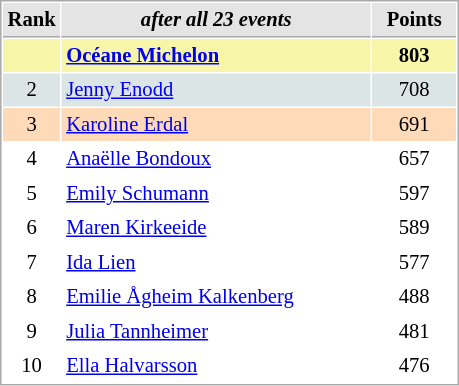<table cellspacing="1" cellpadding="3" style="border:1px solid #AAAAAA;font-size:86%">
<tr style="background-color: #E4E4E4;">
<th style="border-bottom:1px solid #AAAAAA; width: 10px;">Rank</th>
<th style="border-bottom:1px solid #AAAAAA; width: 200px;"><em>after all 23 events</em></th>
<th style="border-bottom:1px solid #AAAAAA; width: 50px;">Points</th>
</tr>
<tr style="background:#f7f6a8;">
<td align=center></td>
<td> <strong><a href='#'>Océane Michelon</a></strong></td>
<td align=center><strong>803</strong></td>
</tr>
<tr style="background:#dce5e5;">
<td align=center>2</td>
<td> <a href='#'>Jenny Enodd</a></td>
<td align=center>708</td>
</tr>
<tr style="background:#ffdab9;">
<td align=center>3</td>
<td> <a href='#'>Karoline Erdal</a></td>
<td align=center>691</td>
</tr>
<tr>
<td align=center>4</td>
<td> <a href='#'>Anaëlle Bondoux</a></td>
<td align=center>657</td>
</tr>
<tr>
<td align=center>5</td>
<td> <a href='#'>Emily Schumann</a></td>
<td align=center>597</td>
</tr>
<tr>
<td align=center>6</td>
<td> <a href='#'>Maren Kirkeeide</a></td>
<td align=center>589</td>
</tr>
<tr>
<td align=center>7</td>
<td> <a href='#'>Ida Lien</a></td>
<td align=center>577</td>
</tr>
<tr>
<td align=center>8</td>
<td> <a href='#'>Emilie Ågheim Kalkenberg</a></td>
<td align=center>488</td>
</tr>
<tr>
<td align=center>9</td>
<td> <a href='#'>Julia Tannheimer</a></td>
<td align=center>481</td>
</tr>
<tr>
<td align=center>10</td>
<td> <a href='#'>Ella Halvarsson</a></td>
<td align=center>476</td>
</tr>
</table>
